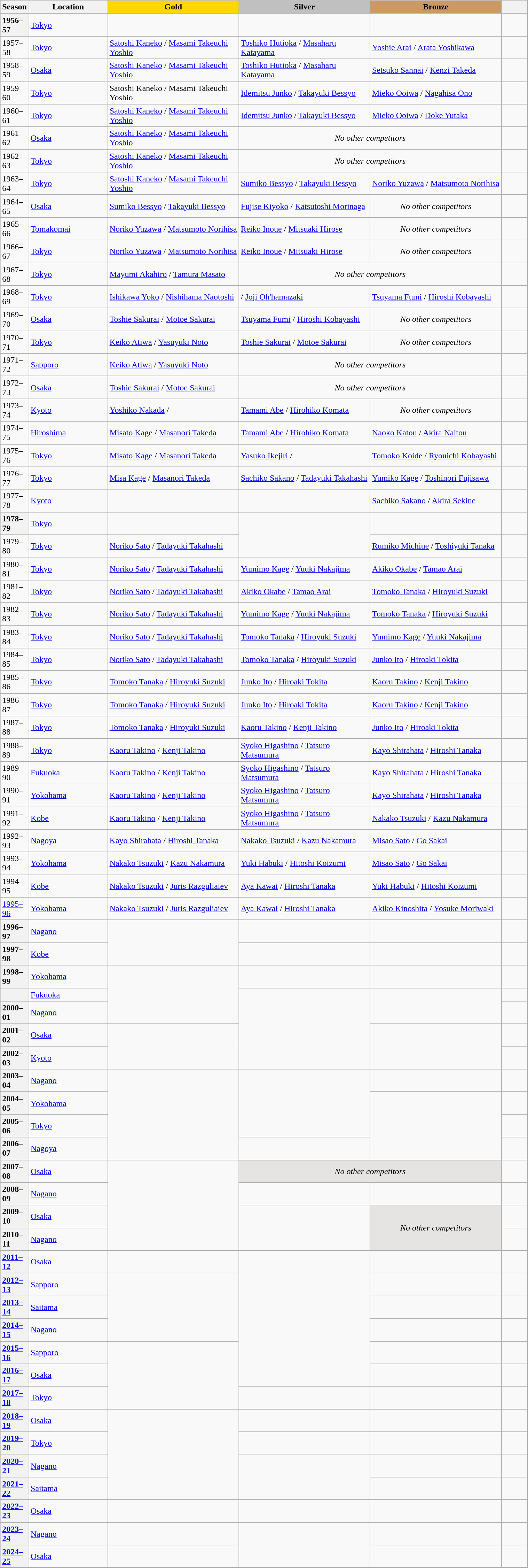<table class="wikitable unsortable" style="text-align:left; width:80%">
<tr>
<th scope="col" style="text-align:center; width:5%">Season</th>
<th scope="col" style="text-align:center; width:15%">Location</th>
<th scope="col" style="text-align:center; width:25%; background:gold">Gold</th>
<th scope="col" style="text-align:center; width:25%; background:silver">Silver</th>
<th scope="col" style="text-align:center; width:25%; background:#c96">Bronze</th>
<th scope="col" style="text-align:center; width:5%"></th>
</tr>
<tr>
<th scope="row" style="text-align:left">1956–57</th>
<td><a href='#'>Tokyo</a></td>
<td></td>
<td></td>
<td></td>
<td></td>
</tr>
<tr>
<td>1957–58</td>
<td><a href='#'>Tokyo</a></td>
<td><a href='#'>Satoshi Kaneko</a> / <a href='#'>Masami Takeuchi Yoshio</a></td>
<td><a href='#'>Toshiko Hutioka</a> / <a href='#'>Masaharu Katayama</a></td>
<td><a href='#'>Yoshie Arai</a> / <a href='#'>Arata Yoshikawa</a></td>
<td></td>
</tr>
<tr>
<td>1958–59</td>
<td><a href='#'>Osaka</a></td>
<td><a href='#'>Satoshi Kaneko</a> / <a href='#'>Masami Takeuchi Yoshio</a></td>
<td><a href='#'>Toshiko Hutioka</a> / <a href='#'>Masaharu Katayama</a></td>
<td><a href='#'>Setsuko Sannai</a> / <a href='#'>Kenzi Takeda</a></td>
<td></td>
</tr>
<tr>
<td>1959–60</td>
<td><a href='#'>Tokyo</a></td>
<td>Satoshi Kaneko / Masami Takeuchi Yoshio </td>
<td><a href='#'>Idemitsu Junko</a> / <a href='#'>Takayuki Bessyo</a></td>
<td><a href='#'>Mieko Ooiwa</a> / <a href='#'>Nagahisa Ono</a></td>
<td></td>
</tr>
<tr>
<td>1960–61</td>
<td><a href='#'>Tokyo</a></td>
<td><a href='#'>Satoshi Kaneko</a> / <a href='#'>Masami Takeuchi Yoshio</a></td>
<td><a href='#'>Idemitsu Junko</a> / <a href='#'>Takayuki Bessyo</a></td>
<td><a href='#'>Mieko Ooiwa</a> / <a href='#'>Doke Yutaka</a></td>
<td></td>
</tr>
<tr>
<td>1961–62</td>
<td><a href='#'>Osaka</a></td>
<td><a href='#'>Satoshi Kaneko</a> / <a href='#'>Masami Takeuchi Yoshio</a></td>
<td colspan="2" align="center"><em>No other competitors</em></td>
<td></td>
</tr>
<tr>
<td>1962–63</td>
<td><a href='#'>Tokyo</a></td>
<td><a href='#'>Satoshi Kaneko</a> / <a href='#'>Masami Takeuchi Yoshio</a></td>
<td colspan="2" align="center"><em>No other competitors</em></td>
<td></td>
</tr>
<tr>
<td>1963–64</td>
<td><a href='#'>Tokyo</a></td>
<td><a href='#'>Satoshi Kaneko</a> / <a href='#'>Masami Takeuchi Yoshio</a></td>
<td><a href='#'>Sumiko Bessyo</a> / <a href='#'>Takayuki Bessyo</a></td>
<td><a href='#'>Noriko Yuzawa</a> / <a href='#'>Matsumoto Norihisa</a></td>
<td></td>
</tr>
<tr>
<td>1964–65</td>
<td><a href='#'>Osaka</a></td>
<td><a href='#'>Sumiko Bessyo</a> / <a href='#'>Takayuki Bessyo</a></td>
<td><a href='#'>Fujise Kiyoko</a> / <a href='#'>Katsutoshi Morinaga</a></td>
<td align="center"><em>No other competitors</em></td>
<td></td>
</tr>
<tr>
<td>1965–66</td>
<td><a href='#'>Tomakomai</a></td>
<td><a href='#'>Noriko Yuzawa</a> / <a href='#'>Matsumoto Norihisa</a></td>
<td><a href='#'>Reiko Inoue</a> / <a href='#'>Mitsuaki Hirose</a></td>
<td align="center"><em>No other competitors</em></td>
<td></td>
</tr>
<tr>
<td>1966–67</td>
<td><a href='#'>Tokyo</a></td>
<td><a href='#'>Noriko Yuzawa</a> / <a href='#'>Matsumoto Norihisa</a></td>
<td><a href='#'>Reiko Inoue</a> / <a href='#'>Mitsuaki Hirose</a></td>
<td align="center"><em>No other competitors</em></td>
<td></td>
</tr>
<tr>
<td>1967–68</td>
<td><a href='#'>Tokyo</a></td>
<td><a href='#'>Mayumi Akahiro</a> / <a href='#'>Tamura Masato</a></td>
<td colspan="2" align="center"><em>No other competitors</em></td>
<td></td>
</tr>
<tr>
<td>1968–69</td>
<td><a href='#'>Tokyo</a></td>
<td><a href='#'>Ishikawa Yoko</a> / <a href='#'>Nishihama Naotoshi</a></td>
<td> / <a href='#'>Joji Oh'hamazaki</a></td>
<td><a href='#'>Tsuyama Fumi</a> / <a href='#'>Hiroshi Kobayashi</a></td>
<td></td>
</tr>
<tr>
<td>1969–70</td>
<td><a href='#'>Osaka</a></td>
<td><a href='#'>Toshie Sakurai</a> / <a href='#'>Motoe Sakurai</a></td>
<td><a href='#'>Tsuyama Fumi</a> / <a href='#'>Hiroshi Kobayashi</a></td>
<td align="center"><em>No other competitors</em></td>
<td></td>
</tr>
<tr>
<td>1970–71</td>
<td><a href='#'>Tokyo</a></td>
<td><a href='#'>Keiko Atiwa</a> / <a href='#'>Yasuyuki Noto</a></td>
<td><a href='#'>Toshie Sakurai</a> / <a href='#'>Motoe Sakurai</a></td>
<td align="center"><em>No other competitors</em></td>
<td></td>
</tr>
<tr>
<td>1971–72</td>
<td><a href='#'>Sapporo</a></td>
<td><a href='#'>Keiko Atiwa</a> / <a href='#'>Yasuyuki Noto</a></td>
<td colspan="2" align="center"><em>No other competitors</em></td>
<td></td>
</tr>
<tr>
<td>1972–73</td>
<td><a href='#'>Osaka</a></td>
<td><a href='#'>Toshie Sakurai</a> / <a href='#'>Motoe Sakurai</a></td>
<td colspan="2" align="center"><em>No other competitors</em></td>
<td></td>
</tr>
<tr>
<td>1973–74</td>
<td><a href='#'>Kyoto</a></td>
<td><a href='#'>Yoshiko Nakada</a> / </td>
<td><a href='#'>Tamami Abe</a> / <a href='#'>Hirohiko Komata</a></td>
<td align="center"><em>No other competitors</em></td>
<td></td>
</tr>
<tr>
<td>1974–75</td>
<td><a href='#'>Hiroshima</a></td>
<td><a href='#'>Misato Kage</a> / <a href='#'>Masanori Takeda</a></td>
<td><a href='#'>Tamami Abe</a> / <a href='#'>Hirohiko Komata</a></td>
<td><a href='#'>Naoko Katou</a> / <a href='#'>Akira Naitou</a></td>
<td></td>
</tr>
<tr>
<td>1975–76</td>
<td><a href='#'>Tokyo</a></td>
<td><a href='#'>Misato Kage</a> / <a href='#'>Masanori Takeda</a></td>
<td><a href='#'>Yasuko Ikejiri</a> / </td>
<td><a href='#'>Tomoko Koide</a> / <a href='#'>Ryouichi Kobayashi</a></td>
<td></td>
</tr>
<tr>
<td>1976–77</td>
<td><a href='#'>Tokyo</a></td>
<td><a href='#'>Misa Kage</a> / <a href='#'>Masanori Takeda</a></td>
<td><a href='#'>Sachiko Sakano</a> / <a href='#'>Tadayuki Takahashi</a></td>
<td><a href='#'>Yumiko Kage</a> / <a href='#'>Toshinori Fujisawa</a></td>
<td></td>
</tr>
<tr>
<td>1977–78</td>
<td><a href='#'>Kyoto</a></td>
<td></td>
<td></td>
<td><a href='#'>Sachiko Sakano</a> / <a href='#'>Akira Sekine</a></td>
<td></td>
</tr>
<tr>
<th scope="row" style="text-align:left">1978–79</th>
<td><a href='#'>Tokyo</a></td>
<td></td>
<td rowspan="2"></td>
<td></td>
<td></td>
</tr>
<tr>
<td>1979–80</td>
<td><a href='#'>Tokyo</a></td>
<td><a href='#'>Noriko Sato</a> / <a href='#'>Tadayuki Takahashi</a></td>
<td><a href='#'>Rumiko Michiue</a> / <a href='#'>Toshiyuki Tanaka</a></td>
<td></td>
</tr>
<tr>
<td>1980–81</td>
<td><a href='#'>Tokyo</a></td>
<td><a href='#'>Noriko Sato</a> / <a href='#'>Tadayuki Takahashi</a></td>
<td><a href='#'>Yumimo Kage</a> / <a href='#'>Yuuki Nakajima</a></td>
<td><a href='#'>Akiko Okabe</a> / <a href='#'>Tamao Arai</a></td>
<td></td>
</tr>
<tr>
<td>1981–82</td>
<td><a href='#'>Tokyo</a></td>
<td><a href='#'>Noriko Sato</a> / <a href='#'>Tadayuki Takahashi</a></td>
<td><a href='#'>Akiko Okabe</a> / <a href='#'>Tamao Arai</a></td>
<td><a href='#'>Tomoko Tanaka</a> / <a href='#'>Hiroyuki Suzuki</a></td>
<td></td>
</tr>
<tr>
<td>1982–83</td>
<td><a href='#'>Tokyo</a></td>
<td><a href='#'>Noriko Sato</a> / <a href='#'>Tadayuki Takahashi</a></td>
<td><a href='#'>Yumimo Kage</a> / <a href='#'>Yuuki Nakajima</a></td>
<td><a href='#'>Tomoko Tanaka</a> / <a href='#'>Hiroyuki Suzuki</a></td>
<td></td>
</tr>
<tr>
<td>1983–84</td>
<td><a href='#'>Tokyo</a></td>
<td><a href='#'>Noriko Sato</a> / <a href='#'>Tadayuki Takahashi</a></td>
<td><a href='#'>Tomoko Tanaka</a> / <a href='#'>Hiroyuki Suzuki</a></td>
<td><a href='#'>Yumimo Kage</a> / <a href='#'>Yuuki Nakajima</a></td>
<td></td>
</tr>
<tr>
<td>1984–85</td>
<td><a href='#'>Tokyo</a></td>
<td><a href='#'>Noriko Sato</a> / <a href='#'>Tadayuki Takahashi</a></td>
<td><a href='#'>Tomoko Tanaka</a> / <a href='#'>Hiroyuki Suzuki</a></td>
<td><a href='#'>Junko Ito</a> / <a href='#'>Hiroaki Tokita</a></td>
<td></td>
</tr>
<tr>
<td>1985–86</td>
<td><a href='#'>Tokyo</a></td>
<td><a href='#'>Tomoko Tanaka</a> / <a href='#'>Hiroyuki Suzuki</a></td>
<td><a href='#'>Junko Ito</a> / <a href='#'>Hiroaki Tokita</a></td>
<td><a href='#'>Kaoru Takino</a> / <a href='#'>Kenji Takino</a></td>
<td></td>
</tr>
<tr>
<td>1986–87</td>
<td><a href='#'>Tokyo</a></td>
<td><a href='#'>Tomoko Tanaka</a> / <a href='#'>Hiroyuki Suzuki</a></td>
<td><a href='#'>Junko Ito</a> / <a href='#'>Hiroaki Tokita</a></td>
<td><a href='#'>Kaoru Takino</a> / <a href='#'>Kenji Takino</a></td>
<td></td>
</tr>
<tr>
<td>1987–88</td>
<td><a href='#'>Tokyo</a></td>
<td><a href='#'>Tomoko Tanaka</a> / <a href='#'>Hiroyuki Suzuki</a></td>
<td><a href='#'>Kaoru Takino</a> / <a href='#'>Kenji Takino</a></td>
<td><a href='#'>Junko Ito</a> / <a href='#'>Hiroaki Tokita</a></td>
<td></td>
</tr>
<tr>
<td>1988–89</td>
<td><a href='#'>Tokyo</a></td>
<td><a href='#'>Kaoru Takino</a> / <a href='#'>Kenji Takino</a></td>
<td><a href='#'>Syoko Higashino</a> / <a href='#'>Tatsuro Matsumura</a></td>
<td><a href='#'>Kayo Shirahata</a> / <a href='#'>Hiroshi Tanaka</a></td>
<td></td>
</tr>
<tr>
<td>1989–90</td>
<td><a href='#'>Fukuoka</a></td>
<td><a href='#'>Kaoru Takino</a> / <a href='#'>Kenji Takino</a></td>
<td><a href='#'>Syoko Higashino</a> / <a href='#'>Tatsuro Matsumura</a></td>
<td><a href='#'>Kayo Shirahata</a> / <a href='#'>Hiroshi Tanaka</a></td>
<td></td>
</tr>
<tr>
<td>1990–91</td>
<td><a href='#'>Yokohama</a></td>
<td><a href='#'>Kaoru Takino</a> / <a href='#'>Kenji Takino</a></td>
<td><a href='#'>Syoko Higashino</a> / <a href='#'>Tatsuro Matsumura</a></td>
<td><a href='#'>Kayo Shirahata</a> / <a href='#'>Hiroshi Tanaka</a></td>
<td></td>
</tr>
<tr>
<td>1991–92</td>
<td><a href='#'>Kobe</a></td>
<td><a href='#'>Kaoru Takino</a> / <a href='#'>Kenji Takino</a></td>
<td><a href='#'>Syoko Higashino</a> / <a href='#'>Tatsuro Matsumura</a></td>
<td><a href='#'>Nakako Tsuzuki</a> / <a href='#'>Kazu Nakamura</a></td>
<td></td>
</tr>
<tr>
<td>1992–93</td>
<td><a href='#'>Nagoya</a></td>
<td><a href='#'>Kayo Shirahata</a> / <a href='#'>Hiroshi Tanaka</a></td>
<td><a href='#'>Nakako Tsuzuki</a> / <a href='#'>Kazu Nakamura</a></td>
<td><a href='#'>Misao Sato</a> / <a href='#'>Go Sakai</a></td>
<td></td>
</tr>
<tr>
<td>1993–94</td>
<td><a href='#'>Yokohama</a></td>
<td><a href='#'>Nakako Tsuzuki</a> / <a href='#'>Kazu Nakamura</a></td>
<td><a href='#'>Yuki Habuki</a> / <a href='#'>Hitoshi Koizumi</a></td>
<td><a href='#'>Misao Sato</a> / <a href='#'>Go Sakai</a></td>
<td></td>
</tr>
<tr>
<td>1994–95</td>
<td><a href='#'>Kobe</a></td>
<td><a href='#'>Nakako Tsuzuki</a> / <a href='#'>Juris Razguliaiev</a></td>
<td><a href='#'>Aya Kawai</a> / <a href='#'>Hiroshi Tanaka</a></td>
<td><a href='#'>Yuki Habuki</a> / <a href='#'>Hitoshi Koizumi</a></td>
<td></td>
</tr>
<tr>
<td><a href='#'>1995–96</a></td>
<td><a href='#'>Yokohama</a></td>
<td><a href='#'>Nakako Tsuzuki</a> / <a href='#'>Juris Razguliaiev</a></td>
<td><a href='#'>Aya Kawai</a> / <a href='#'>Hiroshi Tanaka</a></td>
<td><a href='#'>Akiko Kinoshita</a> / <a href='#'>Yosuke Moriwaki</a></td>
<td></td>
</tr>
<tr>
<th scope="row" style="text-align:left">1996–97</th>
<td><a href='#'>Nagano</a></td>
<td rowspan="2"></td>
<td></td>
<td></td>
<td></td>
</tr>
<tr>
<th scope="row" style="text-align:left">1997–98</th>
<td><a href='#'>Kobe</a></td>
<td></td>
<td></td>
<td></td>
</tr>
<tr>
<th scope="row" style="text-align:left">1998–99</th>
<td><a href='#'>Yokohama</a></td>
<td rowspan="3"></td>
<td></td>
<td></td>
<td></td>
</tr>
<tr>
<th scope="row" style="text-align:left"></th>
<td><a href='#'>Fukuoka</a></td>
<td rowspan="4"></td>
<td rowspan="2"></td>
<td></td>
</tr>
<tr>
<th scope="row" style="text-align:left">2000–01</th>
<td><a href='#'>Nagano</a></td>
<td></td>
</tr>
<tr>
<th scope="row" style="text-align:left">2001–02</th>
<td><a href='#'>Osaka</a></td>
<td rowspan="2"></td>
<td rowspan="2"></td>
<td></td>
</tr>
<tr>
<th scope="row" style="text-align:left">2002–03</th>
<td><a href='#'>Kyoto</a></td>
<td></td>
</tr>
<tr>
<th scope="row" style="text-align:left">2003–04</th>
<td><a href='#'>Nagano</a></td>
<td rowspan="4"></td>
<td rowspan="3"></td>
<td></td>
<td></td>
</tr>
<tr>
<th scope="row" style="text-align:left">2004–05</th>
<td><a href='#'>Yokohama</a></td>
<td rowspan="3"></td>
<td></td>
</tr>
<tr>
<th scope="row" style="text-align:left">2005–06</th>
<td><a href='#'>Tokyo</a></td>
<td></td>
</tr>
<tr>
<th scope="row" style="text-align:left">2006–07</th>
<td><a href='#'>Nagoya</a></td>
<td></td>
<td></td>
</tr>
<tr>
<th scope="row" style="text-align:left">2007–08</th>
<td><a href='#'>Osaka</a></td>
<td rowspan="4"></td>
<td colspan="2" align="center" bgcolor="e5e4e2"><em>No other competitors</em></td>
<td></td>
</tr>
<tr>
<th scope="row" style="text-align:left">2008–09</th>
<td><a href='#'>Nagano</a></td>
<td></td>
<td></td>
<td></td>
</tr>
<tr>
<th scope="row" style="text-align:left">2009–10</th>
<td><a href='#'>Osaka</a></td>
<td rowspan="2"></td>
<td rowspan="2" align="center" bgcolor="e5e4e2"><em>No other competitors</em></td>
<td></td>
</tr>
<tr>
<th scope="row" style="text-align:left">2010–11</th>
<td><a href='#'>Nagano</a></td>
<td></td>
</tr>
<tr>
<th scope="row" style="text-align:left"><a href='#'>2011–12</a></th>
<td><a href='#'>Osaka</a></td>
<td></td>
<td rowspan="6"></td>
<td></td>
<td></td>
</tr>
<tr>
<th scope="row" style="text-align:left"><a href='#'>2012–13</a></th>
<td><a href='#'>Sapporo</a></td>
<td rowspan="3"></td>
<td></td>
<td></td>
</tr>
<tr>
<th scope="row" style="text-align:left"><a href='#'>2013–14</a></th>
<td><a href='#'>Saitama</a></td>
<td></td>
<td></td>
</tr>
<tr>
<th scope="row" style="text-align:left"><a href='#'>2014–15</a></th>
<td><a href='#'>Nagano</a></td>
<td></td>
<td></td>
</tr>
<tr>
<th scope="row" style="text-align:left"><a href='#'>2015–16</a></th>
<td><a href='#'>Sapporo</a></td>
<td rowspan="3"></td>
<td></td>
<td></td>
</tr>
<tr>
<th scope="row" style="text-align:left"><a href='#'>2016–17</a></th>
<td><a href='#'>Osaka</a></td>
<td></td>
<td></td>
</tr>
<tr>
<th scope="row" style="text-align:left"><a href='#'>2017–18</a></th>
<td><a href='#'>Tokyo</a></td>
<td></td>
<td></td>
<td></td>
</tr>
<tr>
<th scope="row" style="text-align:left"><a href='#'>2018–19</a></th>
<td><a href='#'>Osaka</a></td>
<td rowspan="4"></td>
<td></td>
<td></td>
<td></td>
</tr>
<tr>
<th scope="row" style="text-align:left"><a href='#'>2019–20</a></th>
<td><a href='#'>Tokyo</a></td>
<td></td>
<td></td>
<td></td>
</tr>
<tr>
<th scope="row" style="text-align:left"><a href='#'>2020–21</a></th>
<td><a href='#'>Nagano</a></td>
<td rowspan="2"></td>
<td></td>
<td></td>
</tr>
<tr>
<th scope="row" style="text-align:left"><a href='#'>2021–22</a></th>
<td><a href='#'>Saitama</a></td>
<td></td>
<td></td>
</tr>
<tr>
<th scope="row" style="text-align:left"><a href='#'>2022–23</a></th>
<td><a href='#'>Osaka</a></td>
<td></td>
<td></td>
<td></td>
<td></td>
</tr>
<tr>
<th scope="row" style="text-align:left"><a href='#'>2023–24</a></th>
<td><a href='#'>Nagano</a></td>
<td></td>
<td rowspan="2"></td>
<td></td>
<td></td>
</tr>
<tr>
<th scope="row" style="text-align:left"><a href='#'>2024–25</a></th>
<td><a href='#'>Osaka</a></td>
<td></td>
<td></td>
<td></td>
</tr>
</table>
